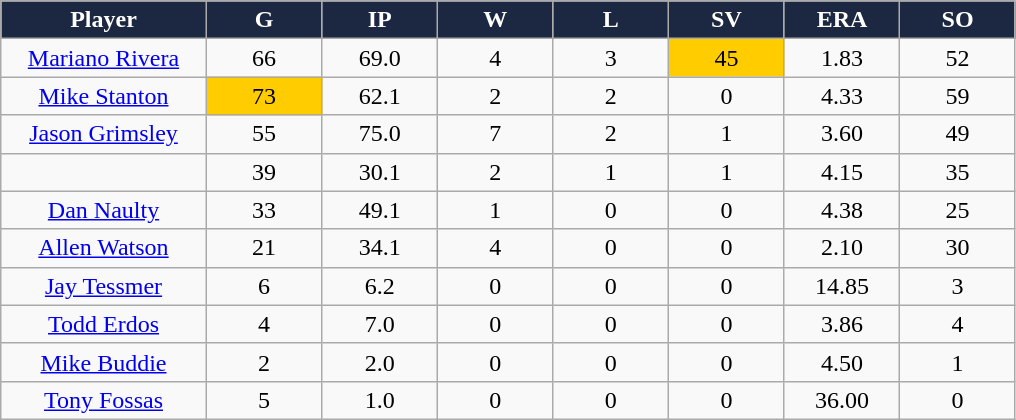<table class="wikitable sortable">
<tr>
<th style="background:#1c2841; color:white; width:16%;">Player</th>
<th style="background:#1c2841; color:white; width:9%;">G</th>
<th style="background:#1c2841; color:white; width:9%;">IP</th>
<th style="background:#1c2841; color:white; width:9%;">W</th>
<th style="background:#1c2841; color:white; width:9%;">L</th>
<th style="background:#1c2841; color:white; width:9%;">SV</th>
<th style="background:#1c2841; color:white; width:9%;">ERA</th>
<th style="background:#1c2841; color:white; width:9%;">SO</th>
</tr>
<tr style="text-align:center;">
<td><a href='#'>Mariano Rivera</a></td>
<td>66</td>
<td>69.0</td>
<td>4</td>
<td>3</td>
<td style="background:#fc0;">45</td>
<td>1.83</td>
<td>52</td>
</tr>
<tr style="text-align:center;">
<td><a href='#'>Mike Stanton</a></td>
<td style="background:#fc0;">73</td>
<td>62.1</td>
<td>2</td>
<td>2</td>
<td>0</td>
<td>4.33</td>
<td>59</td>
</tr>
<tr style="text-align:center;">
<td><a href='#'>Jason Grimsley</a></td>
<td>55</td>
<td>75.0</td>
<td>7</td>
<td>2</td>
<td>1</td>
<td>3.60</td>
<td>49</td>
</tr>
<tr style="text-align:center;">
<td></td>
<td>39</td>
<td>30.1</td>
<td>2</td>
<td>1</td>
<td>1</td>
<td>4.15</td>
<td>35</td>
</tr>
<tr align=center>
<td><a href='#'>Dan Naulty</a></td>
<td>33</td>
<td>49.1</td>
<td>1</td>
<td>0</td>
<td>0</td>
<td>4.38</td>
<td>25</td>
</tr>
<tr style="text-align:center;">
<td><a href='#'>Allen Watson</a></td>
<td>21</td>
<td>34.1</td>
<td>4</td>
<td>0</td>
<td>0</td>
<td>2.10</td>
<td>30</td>
</tr>
<tr align=center>
<td><a href='#'>Jay Tessmer</a></td>
<td>6</td>
<td>6.2</td>
<td>0</td>
<td>0</td>
<td>0</td>
<td>14.85</td>
<td>3</td>
</tr>
<tr align=center>
<td><a href='#'>Todd Erdos</a></td>
<td>4</td>
<td>7.0</td>
<td>0</td>
<td>0</td>
<td>0</td>
<td>3.86</td>
<td>4</td>
</tr>
<tr align=center>
<td><a href='#'>Mike Buddie</a></td>
<td>2</td>
<td>2.0</td>
<td>0</td>
<td>0</td>
<td>0</td>
<td>4.50</td>
<td>1</td>
</tr>
<tr align=center>
<td><a href='#'>Tony Fossas</a></td>
<td>5</td>
<td>1.0</td>
<td>0</td>
<td>0</td>
<td>0</td>
<td>36.00</td>
<td>0</td>
</tr>
</table>
